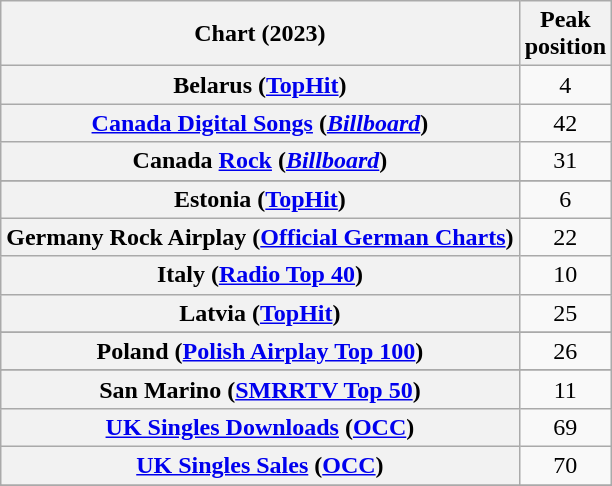<table class="wikitable sortable plainrowheaders" style="text-align:center">
<tr>
<th scope="col">Chart (2023)</th>
<th scope="col">Peak<br>position</th>
</tr>
<tr>
<th scope="row">Belarus (<a href='#'>TopHit</a>)</th>
<td>4</td>
</tr>
<tr>
<th scope="row"><a href='#'>Canada Digital Songs</a> (<em><a href='#'>Billboard</a></em>)</th>
<td>42</td>
</tr>
<tr>
<th scope="row">Canada <a href='#'>Rock</a> (<em><a href='#'>Billboard</a></em>)</th>
<td>31</td>
</tr>
<tr>
</tr>
<tr>
<th scope="row">Estonia (<a href='#'>TopHit</a>)</th>
<td>6</td>
</tr>
<tr>
<th scope="row">Germany Rock Airplay (<a href='#'>Official German Charts</a>)</th>
<td>22</td>
</tr>
<tr>
<th scope="row">Italy (<a href='#'>Radio Top 40</a>)</th>
<td>10</td>
</tr>
<tr>
<th scope="row">Latvia (<a href='#'>TopHit</a>)</th>
<td>25</td>
</tr>
<tr>
</tr>
<tr>
<th scope="row">Poland (<a href='#'>Polish Airplay Top 100</a>)</th>
<td>26</td>
</tr>
<tr>
</tr>
<tr>
<th scope="row">San Marino (<a href='#'>SMRRTV Top 50</a>)</th>
<td>11</td>
</tr>
<tr>
<th scope="row"><a href='#'>UK Singles Downloads</a> (<a href='#'>OCC</a>)</th>
<td>69</td>
</tr>
<tr>
<th scope="row"><a href='#'>UK Singles Sales</a> (<a href='#'>OCC</a>)</th>
<td>70</td>
</tr>
<tr>
</tr>
<tr>
</tr>
</table>
